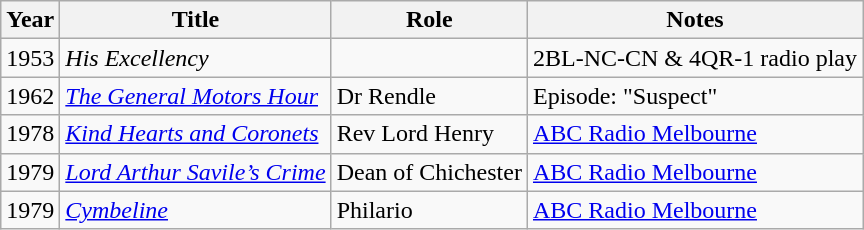<table class=wikitable>
<tr>
<th>Year</th>
<th>Title</th>
<th>Role</th>
<th>Notes</th>
</tr>
<tr>
<td>1953</td>
<td><em>His Excellency</em></td>
<td></td>
<td>2BL-NC-CN & 4QR-1 radio play</td>
</tr>
<tr>
<td>1962</td>
<td><em><a href='#'>The General Motors Hour</a></em></td>
<td>Dr Rendle</td>
<td>Episode: "Suspect"</td>
</tr>
<tr>
<td>1978</td>
<td><em><a href='#'>Kind Hearts and Coronets</a></em></td>
<td>Rev Lord Henry</td>
<td><a href='#'>ABC Radio Melbourne</a></td>
</tr>
<tr>
<td>1979</td>
<td><em><a href='#'>Lord Arthur Savile’s Crime</a></em></td>
<td>Dean of Chichester</td>
<td><a href='#'>ABC Radio Melbourne</a></td>
</tr>
<tr>
<td>1979</td>
<td><em><a href='#'>Cymbeline</a></em></td>
<td>Philario</td>
<td><a href='#'>ABC Radio Melbourne</a></td>
</tr>
</table>
